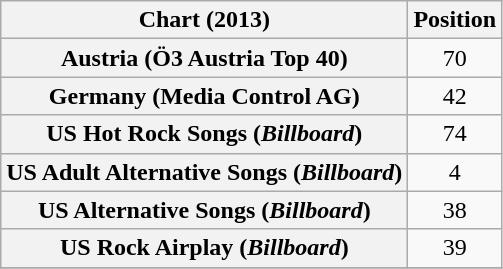<table class="wikitable plainrowheaders sortable">
<tr>
<th>Chart (2013)</th>
<th>Position</th>
</tr>
<tr>
<th scope="row">Austria (Ö3 Austria Top 40)</th>
<td style="text-align:center;">70</td>
</tr>
<tr>
<th scope="row">Germany (Media Control AG)</th>
<td style="text-align:center;">42</td>
</tr>
<tr>
<th scope="row">US Hot Rock Songs (<em>Billboard</em>)</th>
<td style="text-align:center;">74</td>
</tr>
<tr>
<th scope="row">US Adult Alternative Songs (<em>Billboard</em>)</th>
<td style="text-align:center;">4</td>
</tr>
<tr>
<th scope="row">US Alternative Songs (<em>Billboard</em>)</th>
<td style="text-align:center;">38</td>
</tr>
<tr>
<th scope="row">US Rock Airplay (<em>Billboard</em>)</th>
<td style="text-align:center;">39</td>
</tr>
<tr>
</tr>
</table>
